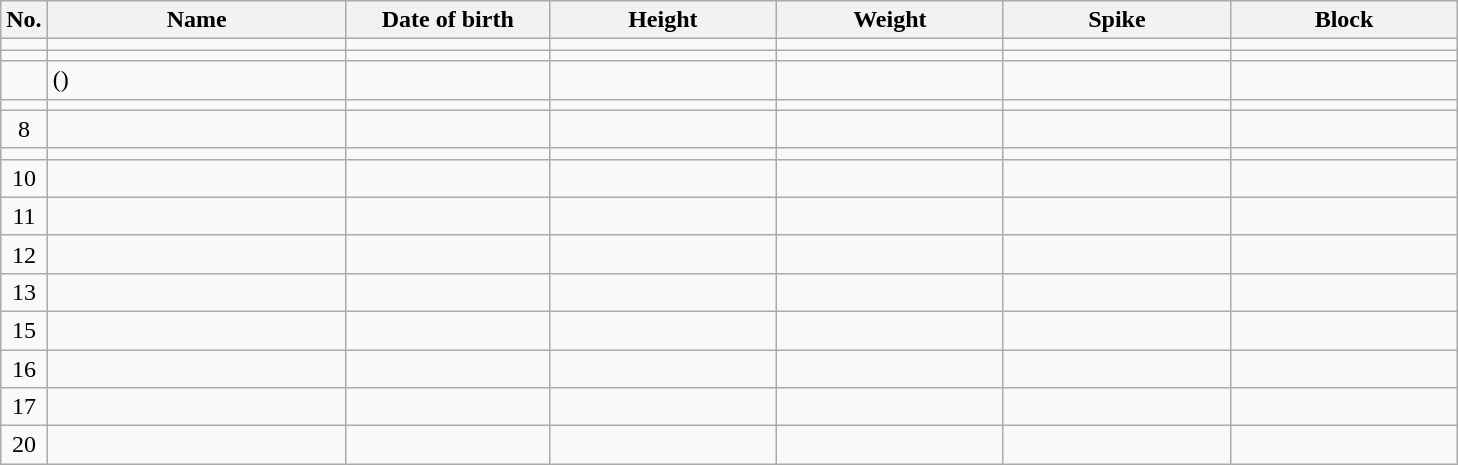<table class="wikitable sortable" style="font-size:100%; text-align:center;">
<tr>
<th>No.</th>
<th style="width:12em">Name</th>
<th style="width:8em">Date of birth</th>
<th style="width:9em">Height</th>
<th style="width:9em">Weight</th>
<th style="width:9em">Spike</th>
<th style="width:9em">Block</th>
</tr>
<tr>
<td></td>
<td align=left> </td>
<td align=right></td>
<td></td>
<td></td>
<td></td>
<td></td>
</tr>
<tr>
<td></td>
<td align=left> </td>
<td align=right></td>
<td></td>
<td></td>
<td></td>
<td></td>
</tr>
<tr>
<td></td>
<td align=left>  ()</td>
<td align=right></td>
<td></td>
<td></td>
<td></td>
<td></td>
</tr>
<tr>
<td></td>
<td align=left> </td>
<td align=right></td>
<td></td>
<td></td>
<td></td>
<td></td>
</tr>
<tr>
<td>8</td>
<td align=left> </td>
<td align=right></td>
<td></td>
<td></td>
<td></td>
<td></td>
</tr>
<tr>
<td></td>
<td align=left> </td>
<td align=right></td>
<td></td>
<td></td>
<td></td>
<td></td>
</tr>
<tr>
<td>10</td>
<td align=left> </td>
<td align=right></td>
<td></td>
<td></td>
<td></td>
<td></td>
</tr>
<tr>
<td>11</td>
<td align=left> </td>
<td align=right></td>
<td></td>
<td></td>
<td></td>
<td></td>
</tr>
<tr>
<td>12</td>
<td align=left> </td>
<td align=right></td>
<td></td>
<td></td>
<td></td>
<td></td>
</tr>
<tr>
<td>13</td>
<td align=left> </td>
<td align=right></td>
<td></td>
<td></td>
<td></td>
<td></td>
</tr>
<tr>
<td>15</td>
<td align=left> </td>
<td align=right></td>
<td></td>
<td></td>
<td></td>
<td></td>
</tr>
<tr>
<td>16</td>
<td align=left> </td>
<td align=right></td>
<td></td>
<td></td>
<td></td>
<td></td>
</tr>
<tr>
<td>17</td>
<td align=left> </td>
<td align=right></td>
<td></td>
<td></td>
<td></td>
<td></td>
</tr>
<tr>
<td>20</td>
<td align=left> </td>
<td align=right></td>
<td></td>
<td></td>
<td></td>
<td></td>
</tr>
</table>
